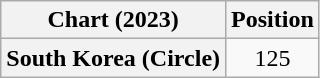<table class="wikitable plainrowheaders" style="text-align:center">
<tr>
<th scope="col">Chart (2023)</th>
<th scope="col">Position</th>
</tr>
<tr>
<th scope="row">South Korea (Circle)</th>
<td>125</td>
</tr>
</table>
